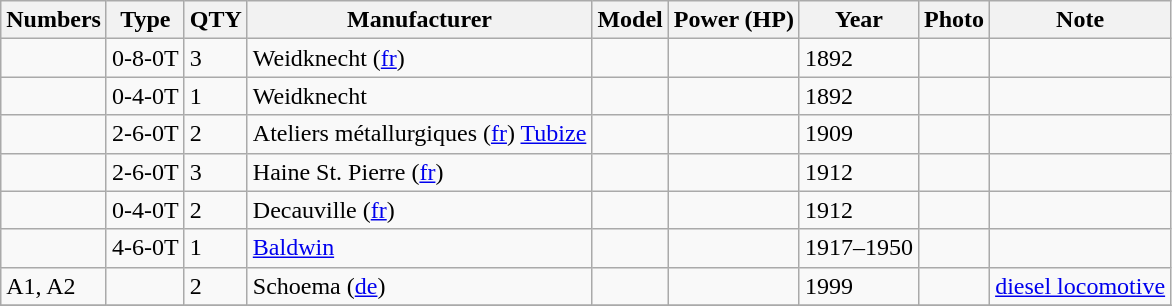<table class="wikitable">
<tr>
<th>Numbers</th>
<th>Type</th>
<th>QTY</th>
<th>Manufacturer</th>
<th>Model</th>
<th>Power (HP)</th>
<th>Year</th>
<th>Photo</th>
<th>Note</th>
</tr>
<tr>
<td></td>
<td>0-8-0T</td>
<td>3</td>
<td>Weidknecht (<a href='#'>fr</a>)</td>
<td></td>
<td></td>
<td>1892</td>
<td></td>
<td></td>
</tr>
<tr>
<td></td>
<td>0-4-0T</td>
<td>1</td>
<td>Weidknecht</td>
<td></td>
<td></td>
<td>1892</td>
<td></td>
<td></td>
</tr>
<tr>
<td></td>
<td>2-6-0T</td>
<td>2</td>
<td>Ateliers métallurgiques (<a href='#'>fr</a>) <a href='#'>Tubize</a></td>
<td></td>
<td></td>
<td>1909</td>
<td></td>
<td></td>
</tr>
<tr>
<td></td>
<td>2-6-0T</td>
<td>3</td>
<td>Haine St. Pierre (<a href='#'>fr</a>)</td>
<td></td>
<td></td>
<td>1912</td>
<td></td>
<td></td>
</tr>
<tr>
<td></td>
<td>0-4-0T</td>
<td>2</td>
<td>Decauville (<a href='#'>fr</a>)</td>
<td></td>
<td></td>
<td>1912</td>
<td></td>
<td></td>
</tr>
<tr>
<td></td>
<td>4-6-0T</td>
<td>1</td>
<td><a href='#'>Baldwin</a></td>
<td></td>
<td></td>
<td>1917–1950</td>
<td></td>
<td></td>
</tr>
<tr>
<td>A1, A2</td>
<td></td>
<td>2</td>
<td>Schoema (<a href='#'>de</a>)</td>
<td></td>
<td></td>
<td>1999</td>
<td></td>
<td><a href='#'>diesel locomotive</a></td>
</tr>
<tr>
</tr>
</table>
